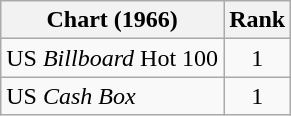<table class="wikitable">
<tr>
<th>Chart (1966)</th>
<th style="text-align:center;">Rank</th>
</tr>
<tr>
<td>US <em>Billboard</em> Hot 100</td>
<td style="text-align:center;">1</td>
</tr>
<tr>
<td>US <em>Cash Box</em></td>
<td style="text-align:center;">1</td>
</tr>
</table>
